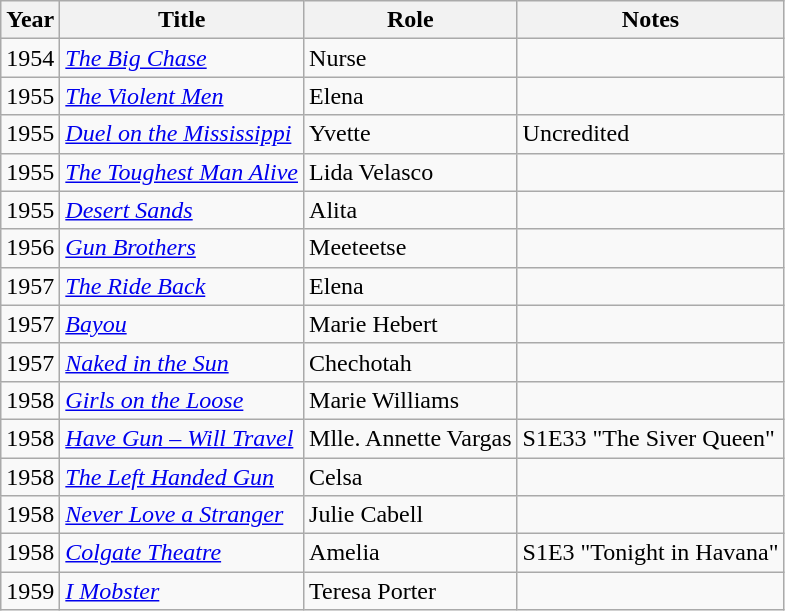<table class="wikitable">
<tr>
<th>Year</th>
<th>Title</th>
<th>Role</th>
<th>Notes</th>
</tr>
<tr>
<td>1954</td>
<td><em><a href='#'>The Big Chase</a></em></td>
<td>Nurse</td>
<td></td>
</tr>
<tr>
<td>1955</td>
<td><em><a href='#'>The Violent Men</a></em></td>
<td>Elena</td>
<td></td>
</tr>
<tr>
<td>1955</td>
<td><em><a href='#'>Duel on the Mississippi</a></em></td>
<td>Yvette</td>
<td>Uncredited</td>
</tr>
<tr>
<td>1955</td>
<td><em><a href='#'>The Toughest Man Alive</a></em></td>
<td>Lida Velasco</td>
<td></td>
</tr>
<tr>
<td>1955</td>
<td><em><a href='#'>Desert Sands</a></em></td>
<td>Alita</td>
<td></td>
</tr>
<tr>
<td>1956</td>
<td><em><a href='#'>Gun Brothers</a></em></td>
<td>Meeteetse</td>
<td></td>
</tr>
<tr>
<td>1957</td>
<td><em><a href='#'>The Ride Back</a></em></td>
<td>Elena</td>
<td></td>
</tr>
<tr>
<td>1957</td>
<td><em><a href='#'>Bayou</a></em></td>
<td>Marie Hebert</td>
<td></td>
</tr>
<tr>
<td>1957</td>
<td><em><a href='#'>Naked in the Sun</a></em></td>
<td>Chechotah</td>
<td></td>
</tr>
<tr>
<td>1958</td>
<td><em><a href='#'>Girls on the Loose</a></em></td>
<td>Marie Williams</td>
<td></td>
</tr>
<tr>
<td>1958</td>
<td><em><a href='#'>Have Gun – Will Travel</a></em></td>
<td>Mlle. Annette Vargas</td>
<td>S1E33 "The Siver Queen"</td>
</tr>
<tr>
<td>1958</td>
<td><em><a href='#'>The Left Handed Gun</a></em></td>
<td>Celsa</td>
<td></td>
</tr>
<tr>
<td>1958</td>
<td><em><a href='#'>Never Love a Stranger</a></em></td>
<td>Julie Cabell</td>
<td></td>
</tr>
<tr>
<td>1958</td>
<td><em><a href='#'>Colgate Theatre</a></em></td>
<td>Amelia</td>
<td>S1E3 "Tonight in Havana"</td>
</tr>
<tr>
<td>1959</td>
<td><em><a href='#'>I Mobster</a></em></td>
<td>Teresa Porter</td>
<td></td>
</tr>
</table>
